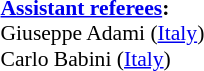<table style="width:100%; font-size:90%;">
<tr>
<td><br><strong><a href='#'>Assistant referees</a>:</strong>
<br>Giuseppe Adami (<a href='#'>Italy</a>)
<br>Carlo Babini (<a href='#'>Italy</a>)</td>
</tr>
</table>
